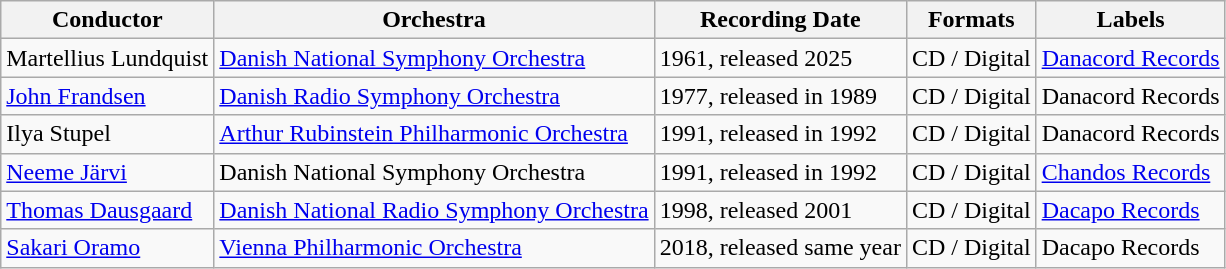<table class="wikitable">
<tr>
<th>Conductor</th>
<th>Orchestra</th>
<th>Recording Date</th>
<th>Formats</th>
<th>Labels</th>
</tr>
<tr>
<td>Martellius Lundquist</td>
<td><a href='#'>Danish National Symphony Orchestra</a></td>
<td>1961, released 2025</td>
<td>CD / Digital</td>
<td><a href='#'>Danacord Records</a></td>
</tr>
<tr>
<td><a href='#'>John Frandsen</a></td>
<td><a href='#'>Danish Radio Symphony Orchestra</a></td>
<td>1977, released in 1989</td>
<td>CD / Digital</td>
<td>Danacord Records</td>
</tr>
<tr>
<td>Ilya Stupel</td>
<td><a href='#'>Arthur Rubinstein Philharmonic Orchestra</a></td>
<td>1991, released in 1992</td>
<td>CD / Digital</td>
<td>Danacord Records</td>
</tr>
<tr>
<td><a href='#'>Neeme Järvi</a></td>
<td>Danish National Symphony Orchestra</td>
<td>1991, released in 1992</td>
<td>CD / Digital</td>
<td><a href='#'>Chandos Records</a></td>
</tr>
<tr>
<td><a href='#'>Thomas Dausgaard</a></td>
<td><a href='#'>Danish National Radio Symphony Orchestra</a></td>
<td>1998, released 2001</td>
<td>CD / Digital</td>
<td><a href='#'>Dacapo Records</a></td>
</tr>
<tr>
<td><a href='#'>Sakari Oramo</a></td>
<td><a href='#'>Vienna Philharmonic Orchestra</a></td>
<td>2018, released same year</td>
<td>CD / Digital</td>
<td>Dacapo Records</td>
</tr>
</table>
